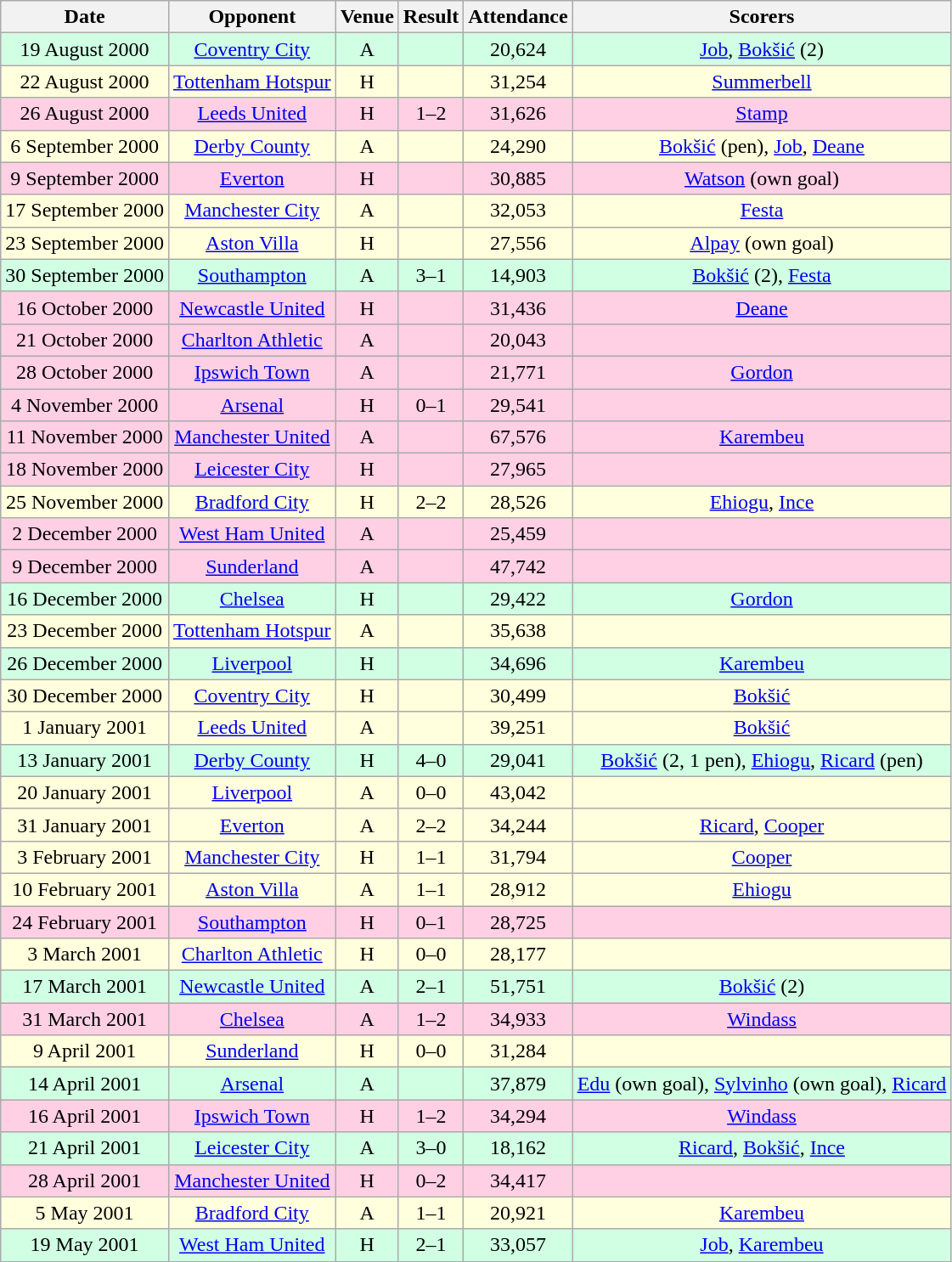<table class="wikitable sortable" style="font-size:100%; text-align:center">
<tr>
<th>Date</th>
<th>Opponent</th>
<th>Venue</th>
<th>Result</th>
<th>Attendance</th>
<th>Scorers</th>
</tr>
<tr style="background-color: #d0ffe3;">
<td>19 August 2000</td>
<td><a href='#'>Coventry City</a></td>
<td>A</td>
<td></td>
<td>20,624</td>
<td><a href='#'>Job</a>, <a href='#'>Bokšić</a> (2)</td>
</tr>
<tr style="background-color: #ffffdd;">
<td>22 August 2000</td>
<td><a href='#'>Tottenham Hotspur</a></td>
<td>H</td>
<td></td>
<td>31,254</td>
<td><a href='#'>Summerbell</a></td>
</tr>
<tr style="background-color: #ffd0e3;">
<td>26 August 2000</td>
<td><a href='#'>Leeds United</a></td>
<td>H</td>
<td>1–2</td>
<td>31,626</td>
<td><a href='#'>Stamp</a></td>
</tr>
<tr style="background-color: #ffffdd;">
<td>6 September 2000</td>
<td><a href='#'>Derby County</a></td>
<td>A</td>
<td></td>
<td>24,290</td>
<td><a href='#'>Bokšić</a> (pen), <a href='#'>Job</a>, <a href='#'>Deane</a></td>
</tr>
<tr style="background-color: #ffd0e3;">
<td>9 September 2000</td>
<td><a href='#'>Everton</a></td>
<td>H</td>
<td></td>
<td>30,885</td>
<td><a href='#'>Watson</a> (own goal)</td>
</tr>
<tr style="background-color: #ffffdd;">
<td>17 September 2000</td>
<td><a href='#'>Manchester City</a></td>
<td>A</td>
<td></td>
<td>32,053</td>
<td><a href='#'>Festa</a></td>
</tr>
<tr style="background-color: #ffffdd;">
<td>23 September 2000</td>
<td><a href='#'>Aston Villa</a></td>
<td>H</td>
<td></td>
<td>27,556</td>
<td><a href='#'>Alpay</a> (own goal)</td>
</tr>
<tr style="background-color: #d0ffe3;">
<td>30 September 2000</td>
<td><a href='#'>Southampton</a></td>
<td>A</td>
<td>3–1</td>
<td>14,903</td>
<td><a href='#'>Bokšić</a> (2), <a href='#'>Festa</a></td>
</tr>
<tr style="background-color: #ffd0e3;">
<td>16 October 2000</td>
<td><a href='#'>Newcastle United</a></td>
<td>H</td>
<td></td>
<td>31,436</td>
<td><a href='#'>Deane</a></td>
</tr>
<tr style="background-color: #ffd0e3;">
<td>21 October 2000</td>
<td><a href='#'>Charlton Athletic</a></td>
<td>A</td>
<td></td>
<td>20,043</td>
<td></td>
</tr>
<tr style="background-color: #ffd0e3;">
<td>28 October 2000</td>
<td><a href='#'>Ipswich Town</a></td>
<td>A</td>
<td></td>
<td>21,771</td>
<td><a href='#'>Gordon</a></td>
</tr>
<tr style="background-color: #ffd0e3;">
<td>4 November 2000</td>
<td><a href='#'>Arsenal</a></td>
<td>H</td>
<td>0–1</td>
<td>29,541</td>
<td></td>
</tr>
<tr style="background-color: #ffd0e3;">
<td>11 November 2000</td>
<td><a href='#'>Manchester United</a></td>
<td>A</td>
<td></td>
<td>67,576</td>
<td><a href='#'>Karembeu</a></td>
</tr>
<tr style="background-color: #ffd0e3;">
<td>18 November 2000</td>
<td><a href='#'>Leicester City</a></td>
<td>H</td>
<td></td>
<td>27,965</td>
<td></td>
</tr>
<tr style="background-color: #ffffdd;">
<td>25 November 2000</td>
<td><a href='#'>Bradford City</a></td>
<td>H</td>
<td>2–2</td>
<td>28,526</td>
<td><a href='#'>Ehiogu</a>, <a href='#'>Ince</a></td>
</tr>
<tr style="background-color: #ffd0e3;">
<td>2 December 2000</td>
<td><a href='#'>West Ham United</a></td>
<td>A</td>
<td></td>
<td>25,459</td>
<td></td>
</tr>
<tr style="background-color: #ffd0e3;">
<td>9 December 2000</td>
<td><a href='#'>Sunderland</a></td>
<td>A</td>
<td></td>
<td>47,742</td>
<td></td>
</tr>
<tr style="background-color: #d0ffe3;">
<td>16 December 2000</td>
<td><a href='#'>Chelsea</a></td>
<td>H</td>
<td></td>
<td>29,422</td>
<td><a href='#'>Gordon</a></td>
</tr>
<tr style="background-color: #ffffdd;">
<td>23 December 2000</td>
<td><a href='#'>Tottenham Hotspur</a></td>
<td>A</td>
<td></td>
<td>35,638</td>
<td></td>
</tr>
<tr style="background-color: #d0ffe3;">
<td>26 December 2000</td>
<td><a href='#'>Liverpool</a></td>
<td>H</td>
<td></td>
<td>34,696</td>
<td><a href='#'>Karembeu</a></td>
</tr>
<tr style="background-color: #ffffdd;">
<td>30 December 2000</td>
<td><a href='#'>Coventry City</a></td>
<td>H</td>
<td></td>
<td>30,499</td>
<td><a href='#'>Bokšić</a></td>
</tr>
<tr style="background-color: #ffffdd;">
<td>1 January 2001</td>
<td><a href='#'>Leeds United</a></td>
<td>A</td>
<td></td>
<td>39,251</td>
<td><a href='#'>Bokšić</a></td>
</tr>
<tr style="background-color: #d0ffe3;">
<td>13 January 2001</td>
<td><a href='#'>Derby County</a></td>
<td>H</td>
<td>4–0</td>
<td>29,041</td>
<td><a href='#'>Bokšić</a> (2, 1 pen), <a href='#'>Ehiogu</a>, <a href='#'>Ricard</a> (pen)</td>
</tr>
<tr style="background-color: #ffffdd;">
<td>20 January 2001</td>
<td><a href='#'>Liverpool</a></td>
<td>A</td>
<td>0–0</td>
<td>43,042</td>
<td></td>
</tr>
<tr style="background-color: #ffffdd;">
<td>31 January 2001</td>
<td><a href='#'>Everton</a></td>
<td>A</td>
<td>2–2</td>
<td>34,244</td>
<td><a href='#'>Ricard</a>, <a href='#'>Cooper</a></td>
</tr>
<tr style="background-color: #ffffdd;">
<td>3 February 2001</td>
<td><a href='#'>Manchester City</a></td>
<td>H</td>
<td>1–1</td>
<td>31,794</td>
<td><a href='#'>Cooper</a></td>
</tr>
<tr style="background-color: #ffffdd;">
<td>10 February 2001</td>
<td><a href='#'>Aston Villa</a></td>
<td>A</td>
<td>1–1</td>
<td>28,912</td>
<td><a href='#'>Ehiogu</a></td>
</tr>
<tr style="background-color: #ffd0e3;">
<td>24 February 2001</td>
<td><a href='#'>Southampton</a></td>
<td>H</td>
<td>0–1</td>
<td>28,725</td>
<td></td>
</tr>
<tr style="background-color: #ffffdd;">
<td>3 March 2001</td>
<td><a href='#'>Charlton Athletic</a></td>
<td>H</td>
<td>0–0</td>
<td>28,177</td>
<td></td>
</tr>
<tr style="background-color: #d0ffe3;">
<td>17 March 2001</td>
<td><a href='#'>Newcastle United</a></td>
<td>A</td>
<td>2–1</td>
<td>51,751</td>
<td><a href='#'>Bokšić</a> (2)</td>
</tr>
<tr style="background-color: #ffd0e3;">
<td>31 March 2001</td>
<td><a href='#'>Chelsea</a></td>
<td>A</td>
<td>1–2</td>
<td>34,933</td>
<td><a href='#'>Windass</a></td>
</tr>
<tr style="background-color: #ffffdd;">
<td>9 April 2001</td>
<td><a href='#'>Sunderland</a></td>
<td>H</td>
<td>0–0</td>
<td>31,284</td>
<td></td>
</tr>
<tr style="background-color: #d0ffe3;">
<td>14 April 2001</td>
<td><a href='#'>Arsenal</a></td>
<td>A</td>
<td></td>
<td>37,879</td>
<td><a href='#'>Edu</a> (own goal), <a href='#'>Sylvinho</a> (own goal), <a href='#'>Ricard</a></td>
</tr>
<tr style="background-color: #ffd0e3;">
<td>16 April 2001</td>
<td><a href='#'>Ipswich Town</a></td>
<td>H</td>
<td>1–2</td>
<td>34,294</td>
<td><a href='#'>Windass</a></td>
</tr>
<tr style="background-color: #d0ffe3;">
<td>21 April 2001</td>
<td><a href='#'>Leicester City</a></td>
<td>A</td>
<td>3–0</td>
<td>18,162</td>
<td><a href='#'>Ricard</a>, <a href='#'>Bokšić</a>, <a href='#'>Ince</a></td>
</tr>
<tr style="background-color: #ffd0e3;">
<td>28 April 2001</td>
<td><a href='#'>Manchester United</a></td>
<td>H</td>
<td>0–2</td>
<td>34,417</td>
<td></td>
</tr>
<tr style="background-color: #ffffdd;">
<td>5 May 2001</td>
<td><a href='#'>Bradford City</a></td>
<td>A</td>
<td>1–1</td>
<td>20,921</td>
<td><a href='#'>Karembeu</a></td>
</tr>
<tr style="background-color: #d0ffe3;">
<td>19 May 2001</td>
<td><a href='#'>West Ham United</a></td>
<td>H</td>
<td>2–1</td>
<td>33,057</td>
<td><a href='#'>Job</a>, <a href='#'>Karembeu</a></td>
</tr>
</table>
